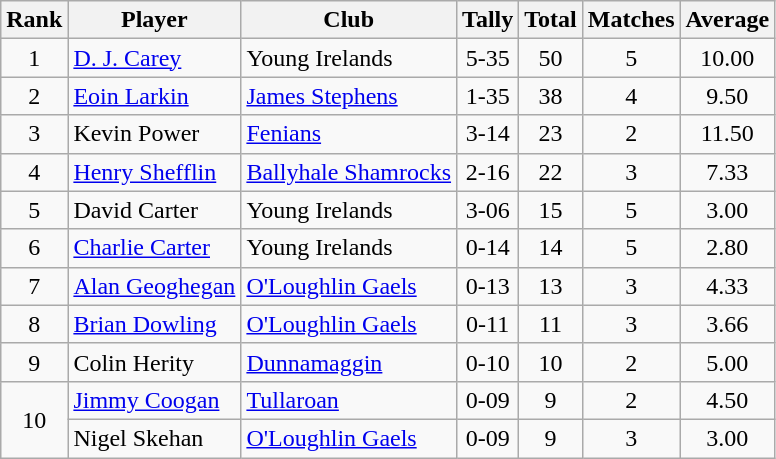<table class="wikitable">
<tr>
<th>Rank</th>
<th>Player</th>
<th>Club</th>
<th>Tally</th>
<th>Total</th>
<th>Matches</th>
<th>Average</th>
</tr>
<tr>
<td rowspan=1 align=center>1</td>
<td><a href='#'>D. J. Carey</a></td>
<td>Young Irelands</td>
<td align=center>5-35</td>
<td align=center>50</td>
<td align=center>5</td>
<td align=center>10.00</td>
</tr>
<tr>
<td rowspan=1 align=center>2</td>
<td><a href='#'>Eoin Larkin</a></td>
<td><a href='#'>James Stephens</a></td>
<td align=center>1-35</td>
<td align=center>38</td>
<td align=center>4</td>
<td align=center>9.50</td>
</tr>
<tr>
<td rowspan=1 align=center>3</td>
<td>Kevin Power</td>
<td><a href='#'>Fenians</a></td>
<td align=center>3-14</td>
<td align=center>23</td>
<td align=center>2</td>
<td align=center>11.50</td>
</tr>
<tr>
<td rowspan=1 align=center>4</td>
<td><a href='#'>Henry Shefflin</a></td>
<td><a href='#'>Ballyhale Shamrocks</a></td>
<td align=center>2-16</td>
<td align=center>22</td>
<td align=center>3</td>
<td align=center>7.33</td>
</tr>
<tr>
<td rowspan=1 align=center>5</td>
<td>David Carter</td>
<td>Young Irelands</td>
<td align=center>3-06</td>
<td align=center>15</td>
<td align=center>5</td>
<td align=center>3.00</td>
</tr>
<tr>
<td rowspan=1 align=center>6</td>
<td><a href='#'>Charlie Carter</a></td>
<td>Young Irelands</td>
<td align=center>0-14</td>
<td align=center>14</td>
<td align=center>5</td>
<td align=center>2.80</td>
</tr>
<tr>
<td rowspan=1 align=center>7</td>
<td><a href='#'>Alan Geoghegan</a></td>
<td><a href='#'>O'Loughlin Gaels</a></td>
<td align=center>0-13</td>
<td align=center>13</td>
<td align=center>3</td>
<td align=center>4.33</td>
</tr>
<tr>
<td rowspan=1 align=center>8</td>
<td><a href='#'>Brian Dowling</a></td>
<td><a href='#'>O'Loughlin Gaels</a></td>
<td align=center>0-11</td>
<td align=center>11</td>
<td align=center>3</td>
<td align=center>3.66</td>
</tr>
<tr>
<td rowspan=1 align=center>9</td>
<td>Colin Herity</td>
<td><a href='#'>Dunnamaggin</a></td>
<td align=center>0-10</td>
<td align=center>10</td>
<td align=center>2</td>
<td align=center>5.00</td>
</tr>
<tr>
<td rowspan=2 align=center>10</td>
<td><a href='#'>Jimmy Coogan</a></td>
<td><a href='#'>Tullaroan</a></td>
<td align=center>0-09</td>
<td align=center>9</td>
<td align=center>2</td>
<td align=center>4.50</td>
</tr>
<tr>
<td>Nigel Skehan</td>
<td><a href='#'>O'Loughlin Gaels</a></td>
<td align=center>0-09</td>
<td align=center>9</td>
<td align=center>3</td>
<td align=center>3.00</td>
</tr>
</table>
